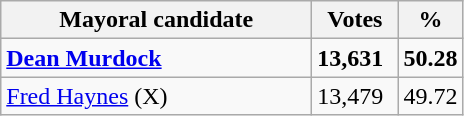<table class="wikitable">
<tr>
<th width="200px">Mayoral candidate</th>
<th width="50px">Votes</th>
<th width="30px">%</th>
</tr>
<tr>
<td><strong><a href='#'>Dean Murdock</a></strong></td>
<td><strong>13,631</strong></td>
<td><strong>50.28</strong></td>
</tr>
<tr>
<td><a href='#'>Fred Haynes</a> (X)</td>
<td>13,479</td>
<td>49.72</td>
</tr>
</table>
